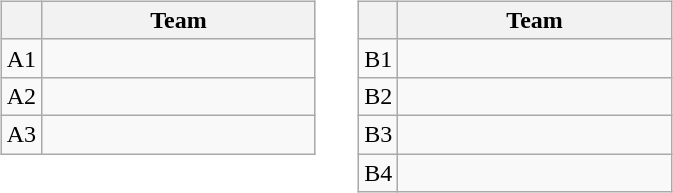<table>
<tr>
<td valign=top><br><table class="wikitable">
<tr>
<th></th>
<th width="175">Team</th>
</tr>
<tr>
<td align="center">A1</td>
<td></td>
</tr>
<tr>
<td align="center">A2</td>
<td></td>
</tr>
<tr>
<td align="center">A3</td>
<td></td>
</tr>
</table>
</td>
<td></td>
<td></td>
<td><br><table class="wikitable">
<tr>
<th></th>
<th width="175">Team</th>
</tr>
<tr>
<td align="center">B1</td>
<td></td>
</tr>
<tr>
<td align="center">B2</td>
<td></td>
</tr>
<tr>
<td align="center">B3</td>
<td></td>
</tr>
<tr>
<td align="center">B4</td>
<td></td>
</tr>
</table>
</td>
</tr>
</table>
